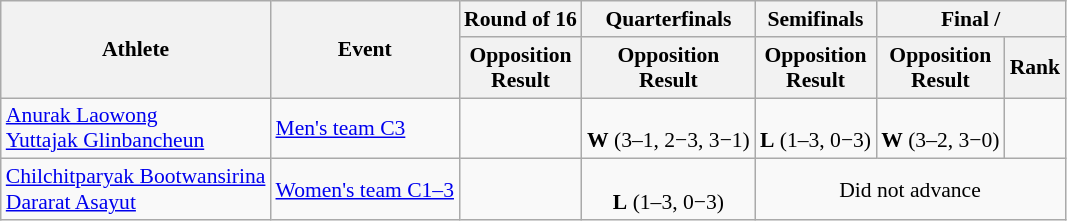<table class=wikitable style="font-size:90%">
<tr>
<th rowspan="2">Athlete</th>
<th rowspan="2">Event</th>
<th>Round of 16</th>
<th>Quarterfinals</th>
<th>Semifinals</th>
<th colspan="2">Final / </th>
</tr>
<tr>
<th>Opposition<br>Result</th>
<th>Opposition<br>Result</th>
<th>Opposition<br>Result</th>
<th>Opposition<br>Result</th>
<th>Rank</th>
</tr>
<tr align=center>
<td align=left><a href='#'>Anurak Laowong</a> <br> <a href='#'>Yuttajak Glinbancheun</a></td>
<td align=left><a href='#'>Men's team C3</a></td>
<td></td>
<td><br><strong>W</strong> (3–1, 2−3, 3−1)</td>
<td><br><strong>L</strong> (1–3, 0−3)</td>
<td><br><strong>W</strong> (3–2, 3−0)</td>
<td></td>
</tr>
<tr align=center>
<td align=left><a href='#'>Chilchitparyak Bootwansirina</a> <br> <a href='#'>Dararat Asayut</a></td>
<td align=left><a href='#'>Women's team C1–3</a></td>
<td></td>
<td><br><strong>L</strong> (1–3, 0−3)</td>
<td colspan=3>Did not advance</td>
</tr>
</table>
